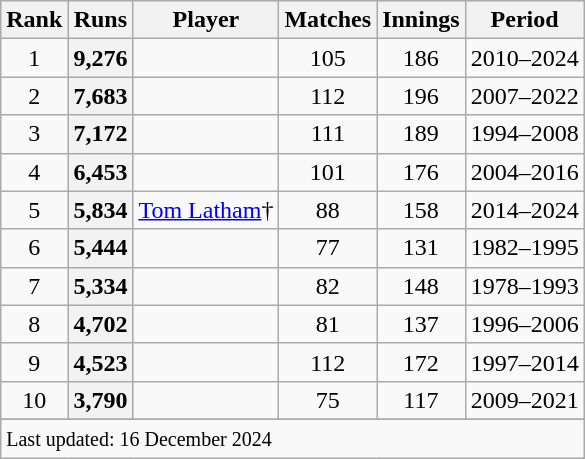<table class="wikitable plainrowheaders sortable">
<tr>
<th scope=col>Rank</th>
<th scope=col>Runs</th>
<th scope=col>Player</th>
<th scope=col>Matches</th>
<th scope=col>Innings</th>
<th scope=col>Period</th>
</tr>
<tr>
<td align=center>1</td>
<th scope=row style="text-align:center;">9,276</th>
<td></td>
<td align=center>105</td>
<td align=center>186</td>
<td>2010–2024</td>
</tr>
<tr>
<td align=center>2</td>
<th scope=row style=text-align:center;>7,683</th>
<td></td>
<td align=center>112</td>
<td align=center>196</td>
<td>2007–2022</td>
</tr>
<tr>
<td align=center>3</td>
<th scope=row style=text-align:center;>7,172</th>
<td></td>
<td align=center>111</td>
<td align=center>189</td>
<td>1994–2008</td>
</tr>
<tr>
<td align=center>4</td>
<th scope=row style=text-align:center;>6,453</th>
<td></td>
<td align=center>101</td>
<td align=center>176</td>
<td>2004–2016</td>
</tr>
<tr>
<td align=center>5</td>
<th scope=row style=text-align:center;>5,834</th>
<td><a href='#'>Tom Latham</a>†</td>
<td align=center>88</td>
<td align=center>158</td>
<td>2014–2024</td>
</tr>
<tr>
<td align=center>6</td>
<th scope=row style=text-align:center;>5,444</th>
<td></td>
<td align=center>77</td>
<td align=center>131</td>
<td>1982–1995</td>
</tr>
<tr>
<td align=center>7</td>
<th scope=row style=text-align:center;>5,334</th>
<td></td>
<td align=center>82</td>
<td align=center>148</td>
<td>1978–1993</td>
</tr>
<tr>
<td align=center>8</td>
<th scope=row style=text-align:center;>4,702</th>
<td></td>
<td align=center>81</td>
<td align=center>137</td>
<td>1996–2006</td>
</tr>
<tr>
<td align=center>9</td>
<th scope=row style=text-align:center;>4,523</th>
<td></td>
<td align=center>112</td>
<td align=center>172</td>
<td>1997–2014</td>
</tr>
<tr>
<td align=center>10</td>
<th scope=row style=text-align:center;>3,790</th>
<td></td>
<td align=center>75</td>
<td align=center>117</td>
<td>2009–2021</td>
</tr>
<tr>
</tr>
<tr class=sortbottom>
<td colspan=6><small>Last updated: 16 December 2024</small></td>
</tr>
</table>
